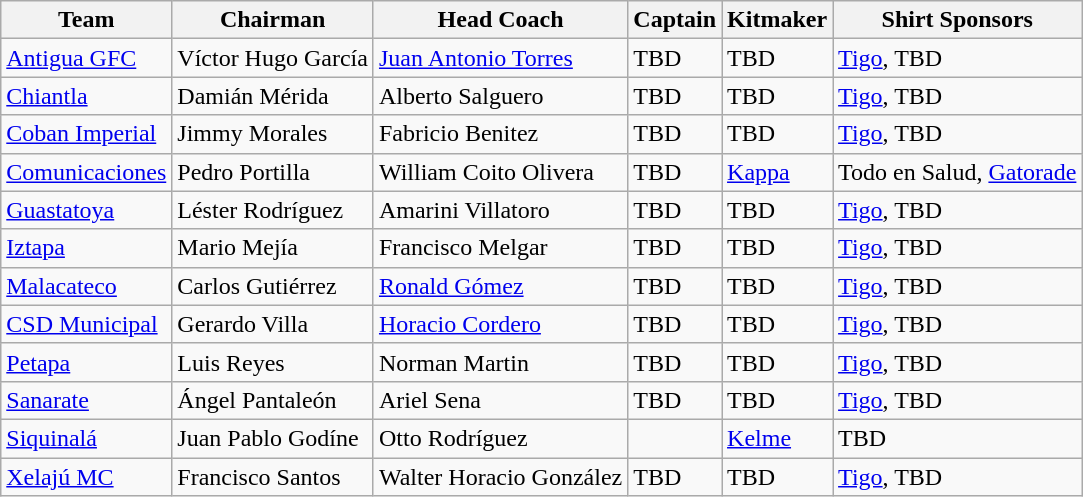<table class="wikitable sortable" style="text-align: left;">
<tr>
<th>Team</th>
<th>Chairman</th>
<th>Head Coach</th>
<th>Captain</th>
<th>Kitmaker</th>
<th>Shirt Sponsors</th>
</tr>
<tr>
<td><a href='#'>Antigua GFC</a></td>
<td> Víctor Hugo García</td>
<td> <a href='#'>Juan Antonio Torres</a></td>
<td> TBD</td>
<td>TBD</td>
<td><a href='#'>Tigo</a>, TBD</td>
</tr>
<tr>
<td><a href='#'>Chiantla</a></td>
<td> Damián Mérida</td>
<td> Alberto Salguero</td>
<td> TBD</td>
<td>TBD</td>
<td><a href='#'>Tigo</a>, TBD</td>
</tr>
<tr>
<td><a href='#'>Coban Imperial</a></td>
<td> Jimmy Morales</td>
<td> Fabricio Benitez</td>
<td> TBD</td>
<td>TBD</td>
<td><a href='#'>Tigo</a>, TBD</td>
</tr>
<tr>
<td><a href='#'>Comunicaciones</a></td>
<td> Pedro Portilla</td>
<td> William Coito Olivera</td>
<td> TBD</td>
<td><a href='#'>Kappa</a></td>
<td>Todo en Salud, <a href='#'>Gatorade</a></td>
</tr>
<tr>
<td><a href='#'>Guastatoya</a></td>
<td> Léster Rodríguez</td>
<td> Amarini Villatoro</td>
<td> TBD</td>
<td>TBD</td>
<td><a href='#'>Tigo</a>, TBD</td>
</tr>
<tr>
<td><a href='#'>Iztapa</a></td>
<td> Mario Mejía</td>
<td> Francisco Melgar</td>
<td> TBD</td>
<td>TBD</td>
<td><a href='#'>Tigo</a>, TBD</td>
</tr>
<tr>
<td><a href='#'>Malacateco</a></td>
<td> Carlos Gutiérrez</td>
<td> <a href='#'>Ronald Gómez</a></td>
<td> TBD</td>
<td>TBD</td>
<td><a href='#'>Tigo</a>, TBD</td>
</tr>
<tr>
<td><a href='#'>CSD Municipal</a></td>
<td> Gerardo Villa</td>
<td> <a href='#'>Horacio Cordero</a></td>
<td> TBD</td>
<td>TBD</td>
<td><a href='#'>Tigo</a>, TBD</td>
</tr>
<tr>
<td><a href='#'>Petapa</a></td>
<td> Luis Reyes</td>
<td> Norman Martin</td>
<td> TBD</td>
<td>TBD</td>
<td><a href='#'>Tigo</a>, TBD</td>
</tr>
<tr>
<td><a href='#'>Sanarate</a></td>
<td> Ángel Pantaleón</td>
<td> Ariel Sena</td>
<td> TBD</td>
<td>TBD</td>
<td><a href='#'>Tigo</a>, TBD</td>
</tr>
<tr>
<td><a href='#'>Siquinalá</a></td>
<td> Juan Pablo Godíne</td>
<td> Otto Rodríguez</td>
<td></td>
<td><a href='#'>Kelme</a></td>
<td>TBD</td>
</tr>
<tr>
<td><a href='#'>Xelajú MC</a></td>
<td> Francisco Santos</td>
<td> Walter Horacio González</td>
<td> TBD</td>
<td>TBD</td>
<td><a href='#'>Tigo</a>, TBD</td>
</tr>
</table>
